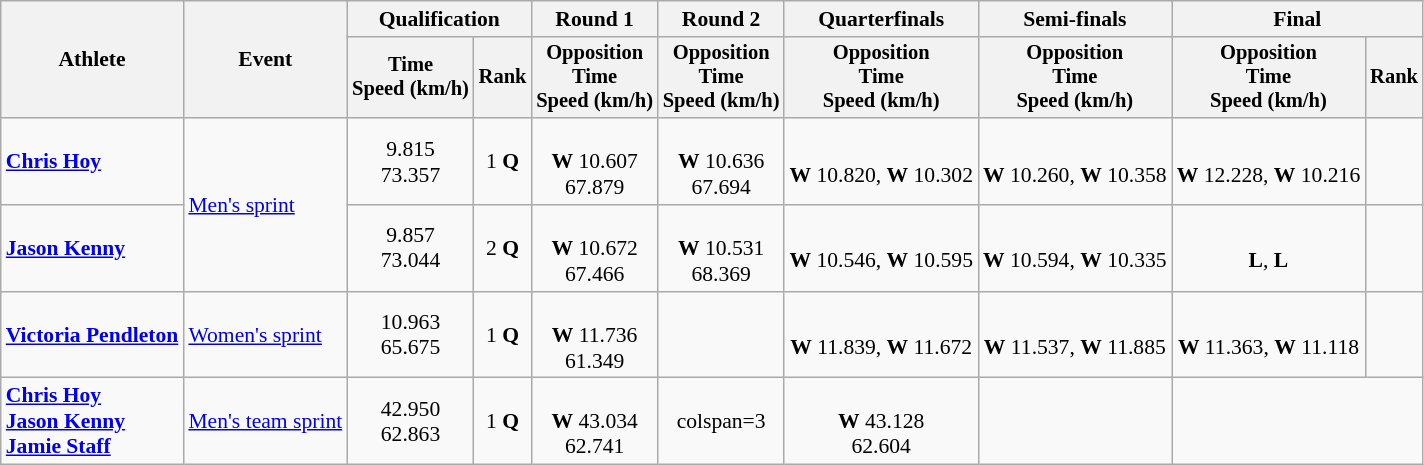<table class="wikitable" style="font-size:90%">
<tr>
<th rowspan="2">Athlete</th>
<th rowspan="2">Event</th>
<th colspan=2>Qualification</th>
<th>Round 1</th>
<th>Round 2</th>
<th>Quarterfinals</th>
<th>Semi-finals</th>
<th colspan=2>Final</th>
</tr>
<tr style="font-size:95%">
<th>Time<br>Speed (km/h)</th>
<th>Rank</th>
<th>Opposition<br>Time<br>Speed (km/h)</th>
<th>Opposition<br>Time<br>Speed (km/h)</th>
<th>Opposition<br>Time<br>Speed (km/h)</th>
<th>Opposition<br>Time<br>Speed (km/h)</th>
<th>Opposition<br>Time<br>Speed (km/h)</th>
<th>Rank</th>
</tr>
<tr align=center>
<td align=left><strong><a href='#'>Chris Hoy</a></strong></td>
<td align=left rowspan=2><a href='#'>Men's sprint</a></td>
<td>9.815 <br>73.357</td>
<td>1 <strong>Q</strong></td>
<td><br><strong>W</strong> 10.607<br>67.879</td>
<td><br><strong>W</strong> 10.636<br>67.694</td>
<td><br><strong>W</strong> 10.820, <strong>W</strong> 10.302</td>
<td><br><strong>W</strong> 10.260, <strong>W</strong> 10.358</td>
<td><br><strong>W</strong> 12.228, <strong>W</strong> 10.216</td>
<td></td>
</tr>
<tr align=center>
<td align=left><strong><a href='#'>Jason Kenny</a></strong></td>
<td>9.857<br>73.044</td>
<td>2 <strong>Q</strong></td>
<td><br><strong>W</strong> 10.672<br>67.466</td>
<td><br><strong>W</strong> 10.531<br>68.369</td>
<td><br><strong>W</strong> 10.546, <strong>W</strong> 10.595</td>
<td><br><strong>W</strong> 10.594, <strong>W</strong> 10.335</td>
<td><br><strong>L</strong>, <strong>L</strong></td>
<td></td>
</tr>
<tr align=center>
<td align=left><strong><a href='#'>Victoria Pendleton</a></strong></td>
<td align=left><a href='#'>Women's sprint</a></td>
<td>10.963 <br>65.675</td>
<td>1 <strong>Q</strong></td>
<td><br><strong>W</strong> 11.736<br>61.349</td>
<td></td>
<td><br><strong>W</strong> 11.839, <strong>W</strong> 11.672</td>
<td><br><strong>W</strong> 11.537, <strong>W</strong> 11.885</td>
<td><br><strong>W</strong> 11.363, <strong>W</strong> 11.118</td>
<td></td>
</tr>
<tr align=center>
<td align=left><strong><a href='#'>Chris Hoy</a><br> <a href='#'>Jason Kenny</a><br> <a href='#'>Jamie Staff</a></strong></td>
<td align=left><a href='#'>Men's team sprint</a></td>
<td>42.950<br> 62.863</td>
<td>1 <strong>Q</strong></td>
<td><br> <strong>W</strong> 43.034<br>62.741</td>
<td>colspan=3 </td>
<td><br><strong>W</strong> 43.128<br>62.604</td>
<td></td>
</tr>
</table>
